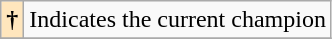<table class="wikitable">
<tr>
<th style="background-color:#FFE6BD">†</th>
<td>Indicates the current champion</td>
</tr>
<tr>
</tr>
</table>
